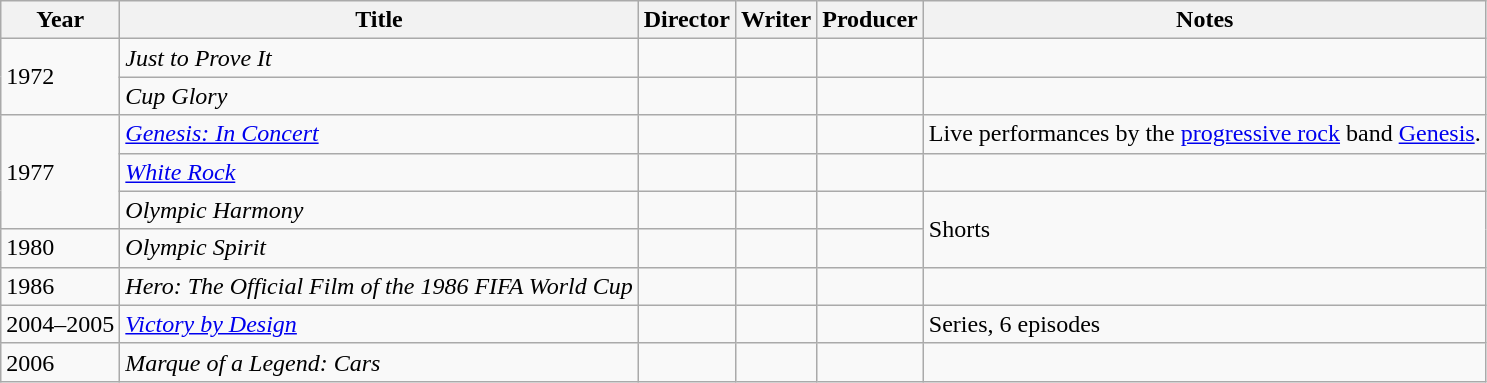<table class="wikitable sortable">
<tr>
<th>Year</th>
<th>Title</th>
<th>Director</th>
<th>Writer</th>
<th>Producer</th>
<th>Notes</th>
</tr>
<tr>
<td rowspan="2">1972</td>
<td><em>Just to Prove It</em></td>
<td></td>
<td></td>
<td></td>
<td></td>
</tr>
<tr>
<td><em>Cup Glory</em></td>
<td></td>
<td></td>
<td></td>
<td></td>
</tr>
<tr>
<td rowspan="3">1977</td>
<td><em><a href='#'>Genesis: In Concert</a></em></td>
<td></td>
<td></td>
<td></td>
<td>Live performances by the <a href='#'>progressive rock</a> band <a href='#'>Genesis</a>.</td>
</tr>
<tr>
<td><em><a href='#'>White Rock</a></em></td>
<td></td>
<td></td>
<td></td>
<td></td>
</tr>
<tr>
<td><em>Olympic Harmony</em></td>
<td></td>
<td></td>
<td></td>
<td rowspan="2">Shorts</td>
</tr>
<tr>
<td>1980</td>
<td><em>Olympic Spirit</em></td>
<td></td>
<td></td>
<td></td>
</tr>
<tr>
<td>1986</td>
<td><em>Hero: The Official Film of the 1986 FIFA World Cup</em></td>
<td></td>
<td></td>
<td></td>
<td></td>
</tr>
<tr>
<td>2004–2005</td>
<td><em><a href='#'>Victory by Design</a></em></td>
<td></td>
<td></td>
<td></td>
<td>Series, 6 episodes</td>
</tr>
<tr>
<td>2006</td>
<td><em>Marque of a Legend: Cars</em></td>
<td></td>
<td></td>
<td></td>
<td></td>
</tr>
</table>
